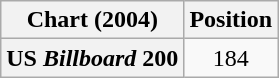<table class="wikitable plainrowheaders" style="text-align:center">
<tr>
<th scope="col">Chart (2004)</th>
<th scope="col">Position</th>
</tr>
<tr>
<th scope="row">US <em>Billboard</em> 200</th>
<td>184</td>
</tr>
</table>
